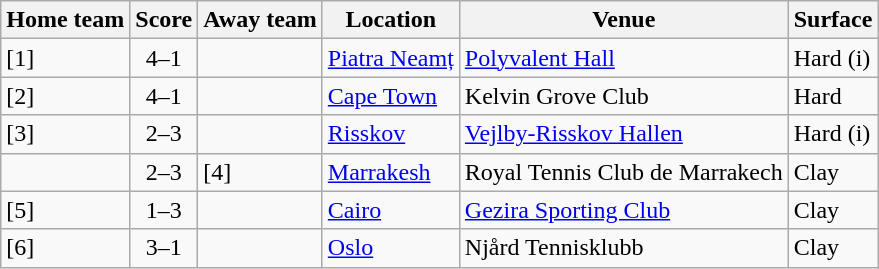<table class="wikitable">
<tr>
<th>Home team</th>
<th>Score</th>
<th>Away team</th>
<th>Location</th>
<th>Venue</th>
<th>Surface</th>
</tr>
<tr>
<td><strong></strong> [1]</td>
<td style="text-align:center;">4–1</td>
<td></td>
<td><a href='#'>Piatra Neamț</a></td>
<td><a href='#'>Polyvalent Hall</a></td>
<td>Hard (i)</td>
</tr>
<tr>
<td><strong></strong> [2]</td>
<td style="text-align:center;">4–1</td>
<td></td>
<td><a href='#'>Cape Town</a></td>
<td>Kelvin Grove Club</td>
<td>Hard</td>
</tr>
<tr>
<td> [3]</td>
<td style="text-align:center;">2–3</td>
<td><strong></strong></td>
<td><a href='#'>Risskov</a></td>
<td><a href='#'>Vejlby-Risskov Hallen</a></td>
<td>Hard (i)</td>
</tr>
<tr>
<td></td>
<td style="text-align:center;">2–3</td>
<td><strong></strong> [4]</td>
<td><a href='#'>Marrakesh</a></td>
<td>Royal Tennis Club de Marrakech</td>
<td>Clay</td>
</tr>
<tr>
<td> [5]</td>
<td style="text-align:center;">1–3</td>
<td><strong></strong></td>
<td><a href='#'>Cairo</a></td>
<td><a href='#'>Gezira Sporting Club</a></td>
<td>Clay</td>
</tr>
<tr>
<td><strong></strong> [6]</td>
<td style="text-align:center;">3–1</td>
<td></td>
<td><a href='#'>Oslo</a></td>
<td>Njård Tennisklubb</td>
<td>Clay</td>
</tr>
</table>
